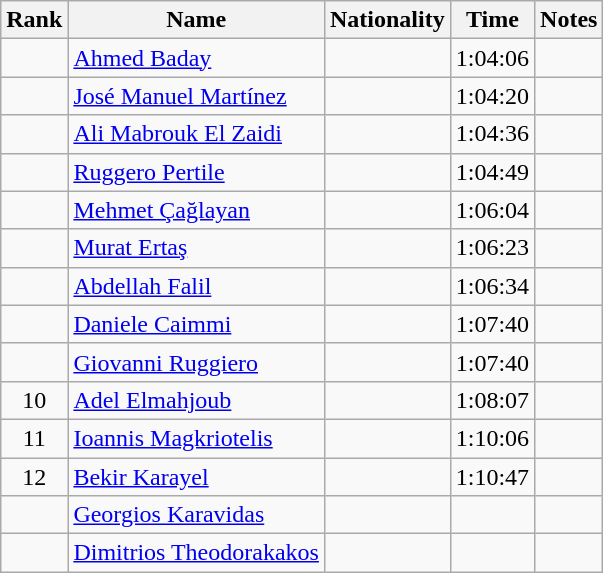<table class="wikitable sortable" style="text-align:center">
<tr>
<th>Rank</th>
<th>Name</th>
<th>Nationality</th>
<th>Time</th>
<th>Notes</th>
</tr>
<tr>
<td></td>
<td align=left><a href='#'>Ahmed Baday</a></td>
<td align=left></td>
<td>1:04:06</td>
<td></td>
</tr>
<tr>
<td></td>
<td align=left><a href='#'>José Manuel Martínez</a></td>
<td align=left></td>
<td>1:04:20</td>
<td></td>
</tr>
<tr>
<td></td>
<td align=left><a href='#'>Ali Mabrouk El Zaidi</a></td>
<td align=left></td>
<td>1:04:36</td>
<td></td>
</tr>
<tr>
<td></td>
<td align=left><a href='#'>Ruggero Pertile</a></td>
<td align=left></td>
<td>1:04:49</td>
<td></td>
</tr>
<tr>
<td></td>
<td align=left><a href='#'>Mehmet Çağlayan</a></td>
<td align=left></td>
<td>1:06:04</td>
<td></td>
</tr>
<tr>
<td></td>
<td align=left><a href='#'>Murat Ertaş</a></td>
<td align=left></td>
<td>1:06:23</td>
<td></td>
</tr>
<tr>
<td></td>
<td align=left><a href='#'>Abdellah Falil</a></td>
<td align=left></td>
<td>1:06:34</td>
<td></td>
</tr>
<tr>
<td></td>
<td align=left><a href='#'>Daniele Caimmi</a></td>
<td align=left></td>
<td>1:07:40</td>
<td></td>
</tr>
<tr>
<td></td>
<td align=left><a href='#'>Giovanni Ruggiero</a></td>
<td align=left></td>
<td>1:07:40</td>
<td></td>
</tr>
<tr>
<td>10</td>
<td align=left><a href='#'>Adel Elmahjoub</a></td>
<td align=left></td>
<td>1:08:07</td>
<td></td>
</tr>
<tr>
<td>11</td>
<td align=left><a href='#'>Ioannis Magkriotelis</a></td>
<td align=left></td>
<td>1:10:06</td>
<td></td>
</tr>
<tr>
<td>12</td>
<td align=left><a href='#'>Bekir Karayel</a></td>
<td align=left></td>
<td>1:10:47</td>
<td></td>
</tr>
<tr>
<td></td>
<td align=left><a href='#'>Georgios Karavidas</a></td>
<td align=left></td>
<td></td>
<td></td>
</tr>
<tr>
<td></td>
<td align=left><a href='#'>Dimitrios Theodorakakos</a></td>
<td align=left></td>
<td></td>
<td></td>
</tr>
</table>
